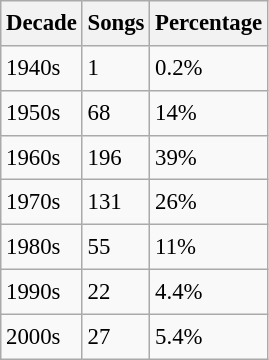<table class="wikitable sortable" style="font-size:0.95em; line-height:1.5em;">
<tr>
<th>Decade</th>
<th>Songs</th>
<th>Percentage</th>
</tr>
<tr>
<td>1940s</td>
<td>1</td>
<td>0.2%</td>
</tr>
<tr>
<td>1950s</td>
<td>68</td>
<td>14%</td>
</tr>
<tr>
<td>1960s</td>
<td>196</td>
<td>39%</td>
</tr>
<tr>
<td>1970s</td>
<td>131</td>
<td>26%</td>
</tr>
<tr>
<td>1980s</td>
<td>55</td>
<td>11%</td>
</tr>
<tr>
<td>1990s</td>
<td>22</td>
<td>4.4%</td>
</tr>
<tr>
<td>2000s</td>
<td>27</td>
<td>5.4%</td>
</tr>
</table>
